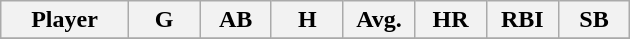<table class="wikitable sortable">
<tr>
<th bgcolor="#DDDDFF" width="16%">Player</th>
<th bgcolor="#DDDDFF" width="9%">G</th>
<th bgcolor="#DDDDFF" width="9%">AB</th>
<th bgcolor="#DDDDFF" width="9%">H</th>
<th bgcolor="#DDDDFF" width="9%">Avg.</th>
<th bgcolor="#DDDDFF" width="9%">HR</th>
<th bgcolor="#DDDDFF" width="9%">RBI</th>
<th bgcolor="#DDDDFF" width="9%">SB</th>
</tr>
<tr>
</tr>
</table>
